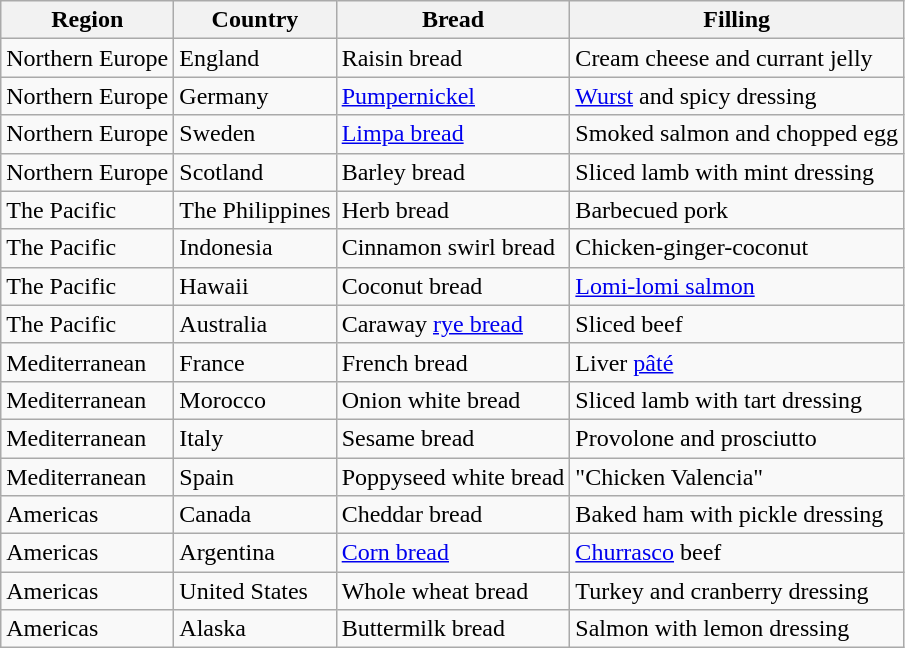<table class="wikitable">
<tr>
<th>Region</th>
<th>Country</th>
<th>Bread</th>
<th>Filling</th>
</tr>
<tr>
<td>Northern Europe</td>
<td>England</td>
<td>Raisin bread</td>
<td>Cream cheese and currant jelly</td>
</tr>
<tr>
<td>Northern Europe</td>
<td>Germany</td>
<td><a href='#'>Pumpernickel</a></td>
<td><a href='#'>Wurst</a> and spicy dressing</td>
</tr>
<tr>
<td>Northern Europe</td>
<td>Sweden</td>
<td><a href='#'>Limpa bread</a></td>
<td>Smoked salmon and chopped egg</td>
</tr>
<tr>
<td>Northern Europe</td>
<td>Scotland</td>
<td>Barley bread</td>
<td>Sliced lamb with mint dressing</td>
</tr>
<tr>
<td>The Pacific</td>
<td>The Philippines</td>
<td>Herb bread</td>
<td>Barbecued pork</td>
</tr>
<tr>
<td>The Pacific</td>
<td>Indonesia</td>
<td>Cinnamon swirl bread</td>
<td>Chicken-ginger-coconut</td>
</tr>
<tr>
<td>The Pacific</td>
<td>Hawaii</td>
<td>Coconut bread</td>
<td><a href='#'>Lomi-lomi salmon</a></td>
</tr>
<tr>
<td>The Pacific</td>
<td>Australia</td>
<td>Caraway <a href='#'>rye bread</a></td>
<td>Sliced beef</td>
</tr>
<tr>
<td>Mediterranean</td>
<td>France</td>
<td>French bread</td>
<td>Liver <a href='#'>pâté</a></td>
</tr>
<tr>
<td>Mediterranean</td>
<td>Morocco</td>
<td>Onion white bread</td>
<td>Sliced lamb with tart dressing</td>
</tr>
<tr>
<td>Mediterranean</td>
<td>Italy</td>
<td>Sesame bread</td>
<td>Provolone and prosciutto</td>
</tr>
<tr>
<td>Mediterranean</td>
<td>Spain</td>
<td>Poppyseed white bread</td>
<td>"Chicken Valencia"</td>
</tr>
<tr>
<td>Americas</td>
<td>Canada</td>
<td>Cheddar bread</td>
<td>Baked ham with pickle dressing</td>
</tr>
<tr>
<td>Americas</td>
<td>Argentina</td>
<td><a href='#'>Corn bread</a></td>
<td><a href='#'>Churrasco</a> beef</td>
</tr>
<tr>
<td>Americas</td>
<td>United States</td>
<td>Whole wheat bread</td>
<td>Turkey and cranberry dressing</td>
</tr>
<tr>
<td>Americas</td>
<td>Alaska</td>
<td>Buttermilk bread</td>
<td>Salmon with lemon dressing</td>
</tr>
</table>
